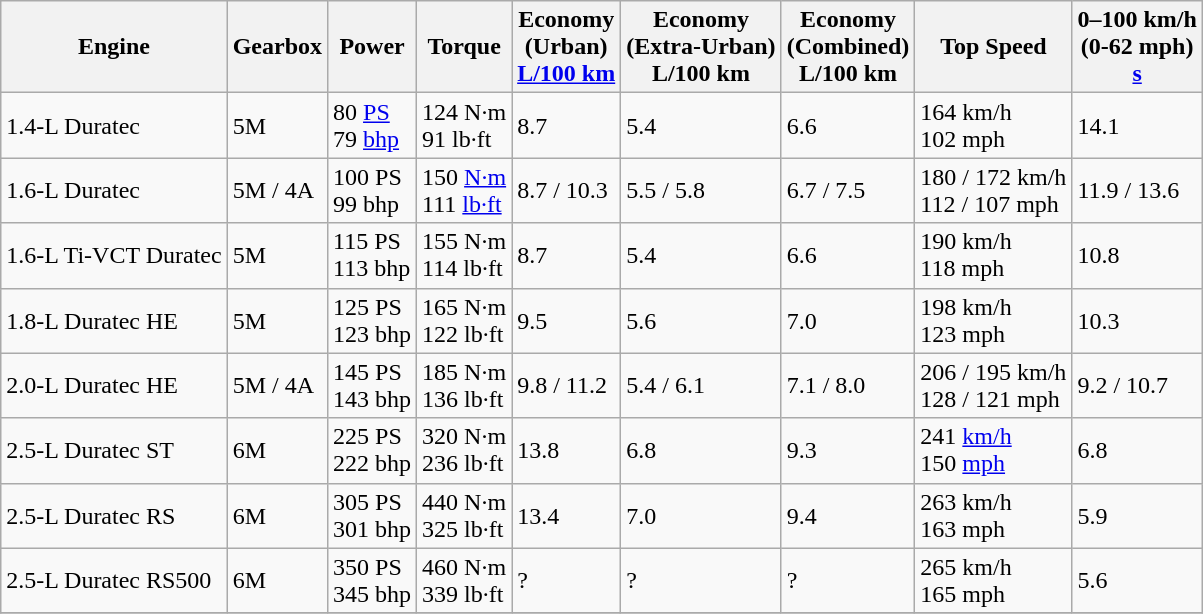<table class="wikitable">
<tr>
<th>Engine</th>
<th>Gearbox</th>
<th>Power</th>
<th>Torque</th>
<th>Economy<br>(Urban)<br><a href='#'>L/100 km</a></th>
<th>Economy<br>(Extra-Urban)<br>L/100 km</th>
<th>Economy<br>(Combined)<br>L/100 km</th>
<th>Top Speed</th>
<th>0–100 km/h<br>(0-62 mph)<br><a href='#'>s</a></th>
</tr>
<tr>
<td>1.4-L Duratec</td>
<td>5M</td>
<td>80 <a href='#'>PS</a><br>79 <a href='#'>bhp</a></td>
<td>124 N·m<br>91 lb·ft</td>
<td>8.7</td>
<td>5.4</td>
<td>6.6</td>
<td>164 km/h<br>102 mph</td>
<td>14.1</td>
</tr>
<tr>
<td>1.6-L Duratec</td>
<td>5M / 4A</td>
<td>100 PS<br>99 bhp</td>
<td>150 <a href='#'>N·m</a><br>111 <a href='#'>lb·ft</a></td>
<td>8.7 / 10.3</td>
<td>5.5 / 5.8</td>
<td>6.7 / 7.5</td>
<td>180 / 172 km/h<br>112 / 107 mph</td>
<td>11.9 / 13.6</td>
</tr>
<tr>
<td>1.6-L Ti-VCT Duratec</td>
<td>5M</td>
<td>115 PS<br>113 bhp</td>
<td>155 N·m<br>114 lb·ft</td>
<td>8.7</td>
<td>5.4</td>
<td>6.6</td>
<td>190 km/h<br>118 mph</td>
<td>10.8</td>
</tr>
<tr>
<td>1.8-L Duratec HE</td>
<td>5M</td>
<td>125 PS<br>123 bhp</td>
<td>165 N·m<br>122 lb·ft</td>
<td>9.5</td>
<td>5.6</td>
<td>7.0</td>
<td>198 km/h<br>123 mph</td>
<td>10.3</td>
</tr>
<tr>
<td>2.0-L Duratec HE</td>
<td>5M / 4A</td>
<td>145 PS<br>143 bhp</td>
<td>185 N·m<br>136 lb·ft</td>
<td>9.8 / 11.2</td>
<td>5.4 / 6.1</td>
<td>7.1 / 8.0</td>
<td>206 / 195 km/h<br>128 / 121 mph</td>
<td>9.2 / 10.7</td>
</tr>
<tr>
<td>2.5-L Duratec ST</td>
<td>6M</td>
<td>225 PS<br>222 bhp</td>
<td>320 N·m<br>236 lb·ft</td>
<td>13.8</td>
<td>6.8</td>
<td>9.3</td>
<td>241 <a href='#'>km/h</a><br>150 <a href='#'>mph</a></td>
<td>6.8</td>
</tr>
<tr>
<td>2.5-L Duratec RS</td>
<td>6M</td>
<td>305 PS<br>301 bhp</td>
<td>440 N·m<br>325 lb·ft</td>
<td>13.4</td>
<td>7.0</td>
<td>9.4</td>
<td>263 km/h<br>163 mph</td>
<td>5.9</td>
</tr>
<tr>
<td>2.5-L Duratec RS500</td>
<td>6M</td>
<td>350 PS<br>345 bhp</td>
<td>460 N·m<br>339 lb·ft</td>
<td>?</td>
<td>?</td>
<td>?</td>
<td>265 km/h<br>165 mph</td>
<td>5.6</td>
</tr>
<tr>
</tr>
</table>
